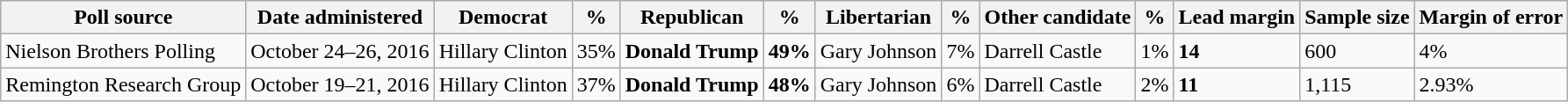<table class="wikitable">
<tr>
<th>Poll source</th>
<th>Date administered</th>
<th>Democrat</th>
<th>%</th>
<th>Republican</th>
<th>%</th>
<th>Libertarian</th>
<th>%</th>
<th>Other candidate</th>
<th>%</th>
<th>Lead margin</th>
<th>Sample size</th>
<th>Margin of error</th>
</tr>
<tr>
<td>Nielson Brothers Polling</td>
<td>October 24–26, 2016</td>
<td>Hillary Clinton</td>
<td>35%</td>
<td><strong>Donald Trump</strong></td>
<td><strong>49%</strong></td>
<td>Gary Johnson</td>
<td>7%</td>
<td>Darrell Castle</td>
<td>1%</td>
<td><strong>14</strong></td>
<td>600</td>
<td>4%</td>
</tr>
<tr>
<td>Remington Research Group</td>
<td>October 19–21, 2016</td>
<td>Hillary Clinton</td>
<td>37%</td>
<td><strong>Donald Trump</strong></td>
<td><strong>48%</strong></td>
<td>Gary Johnson</td>
<td>6%</td>
<td>Darrell Castle</td>
<td>2%</td>
<td><strong>11</strong></td>
<td>1,115</td>
<td>2.93%</td>
</tr>
</table>
